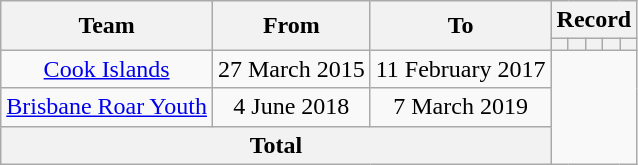<table class=wikitable style=text-align:center>
<tr>
<th rowspan="2">Team</th>
<th rowspan="2">From</th>
<th rowspan="2">To</th>
<th colspan="5">Record</th>
</tr>
<tr>
<th></th>
<th></th>
<th></th>
<th></th>
<th></th>
</tr>
<tr>
<td><a href='#'>Cook Islands</a></td>
<td>27 March 2015</td>
<td>11 February 2017<br></td>
</tr>
<tr>
<td><a href='#'>Brisbane Roar Youth</a></td>
<td>4 June 2018</td>
<td>7 March 2019<br></td>
</tr>
<tr>
<th colspan="3">Total<br></th>
</tr>
</table>
